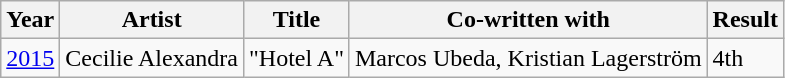<table class="wikitable plainrowheaders">
<tr>
<th scope="col">Year</th>
<th scope="col">Artist</th>
<th scope="col">Title</th>
<th scope="col">Co-written with</th>
<th scope="col">Result</th>
</tr>
<tr>
<td><a href='#'>2015</a></td>
<td>Cecilie Alexandra</td>
<td>"Hotel A"</td>
<td>Marcos Ubeda, Kristian Lagerström</td>
<td>4th</td>
</tr>
</table>
